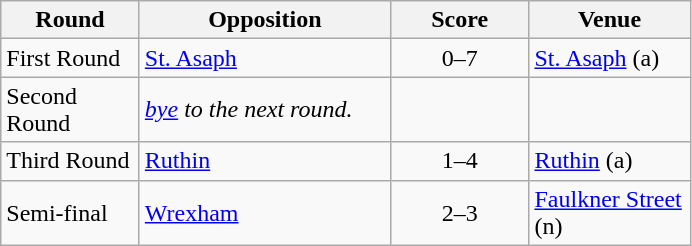<table class="wikitable" style="text-align:left;margin-left:1em;float:left">
<tr>
<th width=85>Round</th>
<th width=160>Opposition</th>
<th width=85>Score</th>
<th width=100>Venue</th>
</tr>
<tr>
<td>First Round</td>
<td><a href='#'>St. Asaph</a></td>
<td align=center>0–7</td>
<td><a href='#'>St. Asaph</a> (a)</td>
</tr>
<tr>
<td>Second Round</td>
<td><em><a href='#'>bye</a> to the next round.</em></td>
<td></td>
<td></td>
</tr>
<tr>
<td>Third Round</td>
<td><a href='#'>Ruthin</a></td>
<td align=center>1–4</td>
<td><a href='#'>Ruthin</a> (a)</td>
</tr>
<tr>
<td>Semi-final</td>
<td><a href='#'>Wrexham</a></td>
<td align=center>2–3</td>
<td><a href='#'>Faulkner Street</a> (n)</td>
</tr>
</table>
